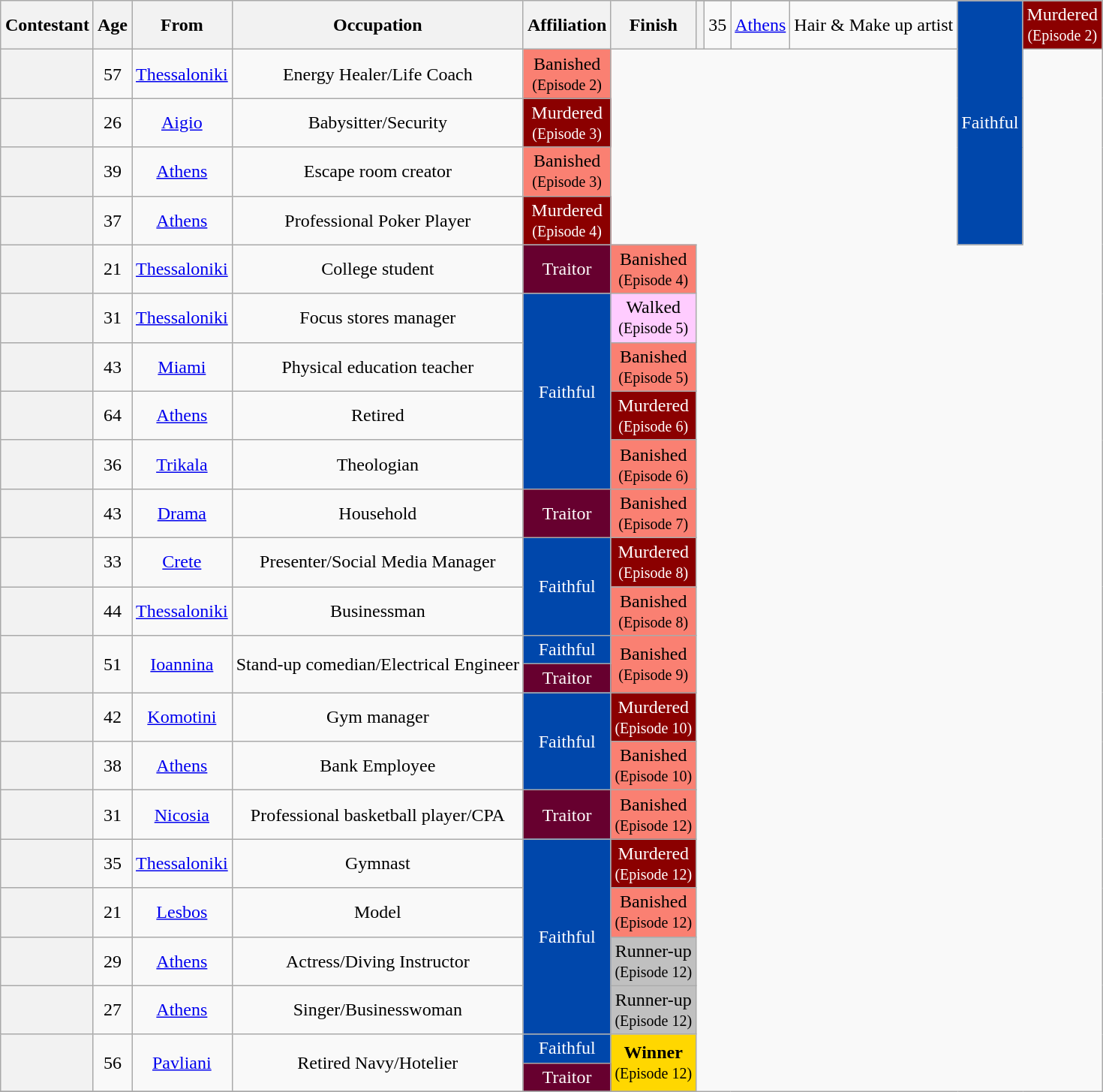<table class="wikitable sortable" style="margin:auto; text-align:center">
<tr>
<th rowspan="2" scope="col">Contestant</th>
<th rowspan="2" scope="col">Age</th>
<th rowspan="2" scope="col">From</th>
<th rowspan="2" scope="col">Occupation</th>
<th rowspan="2">Affiliation</th>
<th rowspan="2">Finish</th>
</tr>
<tr>
<th scope="row" style="text-align:left;font-weight:normal"><strong></strong></th>
<td>35</td>
<td><a href='#'>Athens</a></td>
<td>Hair & Make up artist</td>
<td rowspan=5 bgcolor="#0047AB" align="center" span style="color:#FFFFFF;">Faithful</td>
<td style="background:darkred; color:white;">Murdered<br><small>(Episode 2)</small></td>
</tr>
<tr>
<th scope="row" style="text-align:left;font-weight:normal"><strong></strong></th>
<td>57</td>
<td><a href='#'>Thessaloniki</a></td>
<td>Energy Healer/Life Coach</td>
<td style="background:salmon; color:black;">Banished<br><small>(Episode 2)</small></td>
</tr>
<tr>
<th scope="row" style="text-align:left;font-weight:normal"><strong></strong></th>
<td>26</td>
<td><a href='#'>Aigio</a></td>
<td>Babysitter/Security</td>
<td style="background:darkred; color:white;">Murdered<br><small>(Episode 3)</small></td>
</tr>
<tr>
<th scope="row" style="text-align:left;font-weight:normal"><strong></strong></th>
<td>39</td>
<td><a href='#'>Athens</a></td>
<td>Εscape room creator</td>
<td style="background:salmon; color:black;">Banished<br><small>(Episode 3)</small></td>
</tr>
<tr>
<th scope="row" style="text-align:left;font-weight:normal"><strong></strong></th>
<td>37</td>
<td><a href='#'>Athens</a></td>
<td>Professional Poker Player</td>
<td style="background:darkred; color:white;">Murdered<br><small>(Episode 4)</small></td>
</tr>
<tr>
<th scope="row" style="text-align:left;font-weight:normal"><strong></strong></th>
<td>21</td>
<td><a href='#'>Thessaloniki</a></td>
<td>College student</td>
<td bgcolor="#67002F" align="center" span style="color:#FFFFFF;">Traitor</td>
<td style="background:salmon; color:black;">Banished<br><small>(Episode 4)</small></td>
</tr>
<tr>
<th scope="row" style="text-align:left;font-weight:normal"><strong></strong></th>
<td>31</td>
<td><a href='#'>Thessaloniki</a></td>
<td>Focus stores manager</td>
<td rowspan=4 bgcolor="#0047AB" align="center" span style="color:#FFFFFF;">Faithful</td>
<td style="background:#fcf;">Walked<br><small>(Episode 5)</small></td>
</tr>
<tr>
<th scope="row" style="text-align:left;font-weight:normal"><strong></strong></th>
<td>43</td>
<td><a href='#'>Miami</a></td>
<td>Physical education teacher</td>
<td style="background:salmon; color:black;">Banished<br><small>(Episode 5)</small></td>
</tr>
<tr>
<th scope="row" style="text-align:left;font-weight:normal"><strong></strong></th>
<td>64</td>
<td><a href='#'>Athens</a></td>
<td>Retired</td>
<td style="background:darkred; color:white;">Murdered<br><small>(Episode 6)</small></td>
</tr>
<tr>
<th scope="row" style="text-align:left;font-weight:normal"><strong></strong></th>
<td>36</td>
<td><a href='#'>Trikala</a></td>
<td>Theologian</td>
<td style="background:salmon; color:black;">Banished<br><small>(Episode 6)</small></td>
</tr>
<tr>
<th scope="row" style="text-align:left;font-weight:normal"><strong></strong></th>
<td>43</td>
<td><a href='#'>Drama</a></td>
<td>Household</td>
<td bgcolor="#67002F" align="center" span style="color:#FFFFFF;">Traitor</td>
<td style="background:salmon; color:black;">Banished<br><small>(Episode 7)</small></td>
</tr>
<tr>
<th scope="row" style="text-align:left;font-weight:normal"><strong></strong></th>
<td>33</td>
<td><a href='#'>Crete</a></td>
<td>Presenter/Social Media Manager</td>
<td rowspan=2 bgcolor="#0047AB" align="center" span style="color:#FFFFFF;">Faithful</td>
<td style="background:darkred; color:white;">Murdered<br><small>(Episode 8)</small></td>
</tr>
<tr>
<th scope="row" style="text-align:left;font-weight:normal"><strong></strong></th>
<td>44</td>
<td><a href='#'>Thessaloniki</a></td>
<td>Businessman</td>
<td style="background:salmon; color:black;">Banished<br><small>(Episode 8)</small></td>
</tr>
<tr>
<th rowspan="2" scope="row" style="text-align:left;font-weight:normal"><strong></strong></th>
<td rowspan="2">51</td>
<td rowspan="2"><a href='#'>Ioannina</a></td>
<td rowspan="2">Stand-up comedian/Electrical Engineer</td>
<td bgcolor="#0047AB" align="center" span style="color:#FFFFFF;">Faithful</td>
<td rowspan="2" style="background:salmon; color:black;">Banished<br><small>(Episode 9)</small></td>
</tr>
<tr>
<td bgcolor="#67002F" align="center" span style="color:#FFFFFF;">Traitor</td>
</tr>
<tr>
<th scope="row" style="text-align:left;font-weight:normal"><strong></strong></th>
<td>42</td>
<td><a href='#'>Komotini</a></td>
<td>Gym manager</td>
<td rowspan=2 bgcolor="#0047AB" align="center" span style="color:#FFFFFF;">Faithful</td>
<td style="background:darkred; color:white;">Murdered<br><small>(Episode 10)</small></td>
</tr>
<tr>
<th scope="row" style="text-align:left;font-weight:normal"><strong></strong></th>
<td>38</td>
<td><a href='#'>Athens</a></td>
<td>Bank Employee</td>
<td style="background:salmon; color:black;">Banished<br><small>(Episode 10)</small></td>
</tr>
<tr>
<th scope="row" style="text-align:left;font-weight:normal"><strong></strong></th>
<td>31</td>
<td><a href='#'>Nicosia</a></td>
<td>Professional basketball player/CPA</td>
<td bgcolor="#67002F" align="center" span style="color:#FFFFFF;">Traitor</td>
<td style="background:salmon; color:black;">Banished<br><small>(Episode 12)</small></td>
</tr>
<tr>
<th scope="row" style="text-align:left;font-weight:normal"><strong></strong></th>
<td>35</td>
<td><a href='#'>Thessaloniki</a></td>
<td>Gymnast</td>
<td rowspan=4 bgcolor="#0047AB" align="center" span style="color:#FFFFFF;">Faithful</td>
<td style="background:darkred; color:white;">Murdered<br><small>(Episode 12)</small></td>
</tr>
<tr>
<th scope="row" style="text-align:left;font-weight:normal"><strong></strong></th>
<td>21</td>
<td><a href='#'>Lesbos</a></td>
<td>Model</td>
<td style="background:salmon; color:black;">Banished<br><small>(Episode 12)</small></td>
</tr>
<tr>
<th scope="row" style="text-align:left;font-weight:normal"><strong></strong></th>
<td>29</td>
<td><a href='#'>Athens</a></td>
<td>Actress/Diving Instructor</td>
<td bgcolor="silver">Runner-up<br><small>(Episode 12)</small></td>
</tr>
<tr>
<th scope="row" style="text-align:left;font-weight:normal"><strong></strong></th>
<td>27</td>
<td><a href='#'>Athens</a></td>
<td>Singer/Businesswoman</td>
<td bgcolor="silver">Runner-up<br><small>(Episode 12)</small></td>
</tr>
<tr>
<th rowspan="2" scope="row" style="text-align:left;font-weight:normal"><strong></strong></th>
<td rowspan="2">56</td>
<td rowspan="2"><a href='#'>Pavliani</a></td>
<td rowspan="2">Retired Navy/Hotelier</td>
<td bgcolor="#0047AB" align="center" span style="color:#FFFFFF;">Faithful</td>
<td rowspan="2" style="background:gold; color:black;"><strong>Winner</strong><br><small>(Episode 12)</small></td>
</tr>
<tr>
<td bgcolor="#67002F" align="center" span style="color:#FFFFFF;">Traitor</td>
</tr>
<tr>
</tr>
</table>
